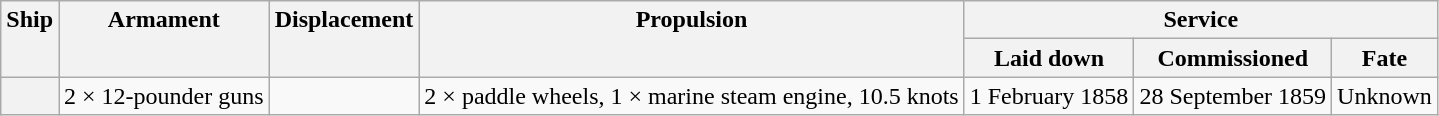<table class="wikitable plainrowheaders" style="text-align: center;">
<tr valign="top">
<th scope="col" rowspan="2">Ship</th>
<th scope="col" rowspan="2">Armament</th>
<th scope="col" rowspan="2">Displacement</th>
<th scope="col" rowspan="2">Propulsion</th>
<th scope="col" colspan="3">Service</th>
</tr>
<tr valign="top">
<th scope="col">Laid down</th>
<th scope="col">Commissioned</th>
<th scope="col">Fate</th>
</tr>
<tr valign="center">
<th scope="row"></th>
<td>2 × 12-pounder guns</td>
<td></td>
<td>2 × paddle wheels, 1 × marine steam engine, 10.5 knots</td>
<td>1 February 1858</td>
<td>28 September 1859</td>
<td>Unknown</td>
</tr>
</table>
